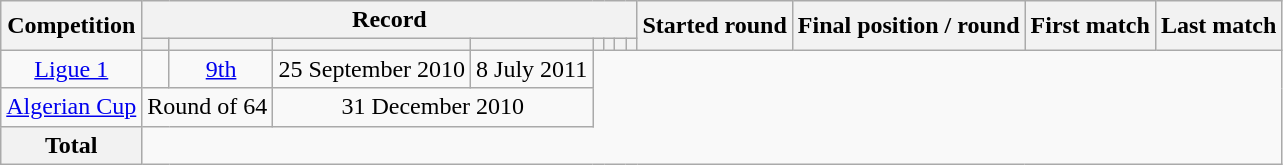<table class="wikitable" style="text-align: center">
<tr>
<th rowspan=2>Competition</th>
<th colspan=8>Record</th>
<th rowspan=2>Started round</th>
<th rowspan=2>Final position / round</th>
<th rowspan=2>First match</th>
<th rowspan=2>Last match</th>
</tr>
<tr>
<th></th>
<th></th>
<th></th>
<th></th>
<th></th>
<th></th>
<th></th>
<th></th>
</tr>
<tr>
<td><a href='#'>Ligue 1</a><br></td>
<td></td>
<td><a href='#'>9th</a></td>
<td>25 September 2010</td>
<td>8 July 2011</td>
</tr>
<tr>
<td><a href='#'>Algerian Cup</a><br></td>
<td colspan=2>Round of 64</td>
<td colspan=2>31 December 2010</td>
</tr>
<tr>
<th>Total<br></th>
</tr>
</table>
